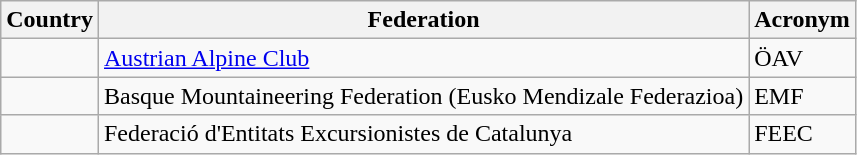<table class="wikitable">
<tr>
<th>Country</th>
<th>Federation</th>
<th>Acronym</th>
</tr>
<tr>
<td></td>
<td><a href='#'>Austrian Alpine Club</a></td>
<td>ÖAV</td>
</tr>
<tr>
<td></td>
<td>Basque Mountaineering Federation (Eusko Mendizale Federazioa)</td>
<td>EMF</td>
</tr>
<tr>
<td></td>
<td>Federació d'Entitats Excursionistes de Catalunya</td>
<td>FEEC</td>
</tr>
</table>
